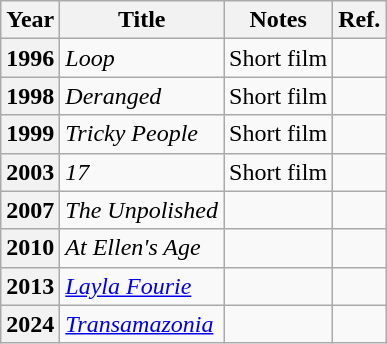<table class="wikitable sortable plainrowheaders">
<tr>
<th scope="col">Year</th>
<th scope="col">Title</th>
<th scope="col">Notes</th>
<th scope="col" class="unsortable">Ref.</th>
</tr>
<tr>
<th scope="row">1996</th>
<td><em>Loop</em></td>
<td>Short film</td>
<td align="center"></td>
</tr>
<tr>
<th scope="row">1998</th>
<td><em>Deranged</em></td>
<td>Short film</td>
<td align="center"></td>
</tr>
<tr>
<th scope="row">1999</th>
<td><em>Tricky People</em></td>
<td>Short film</td>
<td align="center"></td>
</tr>
<tr>
<th scope="row">2003</th>
<td><em>17</em></td>
<td>Short film</td>
<td align="center"></td>
</tr>
<tr>
<th scope="row">2007</th>
<td><em>The Unpolished</em></td>
<td></td>
<td align="center"></td>
</tr>
<tr>
<th scope="row">2010</th>
<td><em>At Ellen's Age</em></td>
<td></td>
<td align="center"></td>
</tr>
<tr>
<th scope="row">2013</th>
<td><em><a href='#'>Layla Fourie</a></em></td>
<td></td>
<td align="center"></td>
</tr>
<tr>
<th scope="row">2024</th>
<td><em><a href='#'>Transamazonia</a></em></td>
<td></td>
<td align="center"></td>
</tr>
</table>
